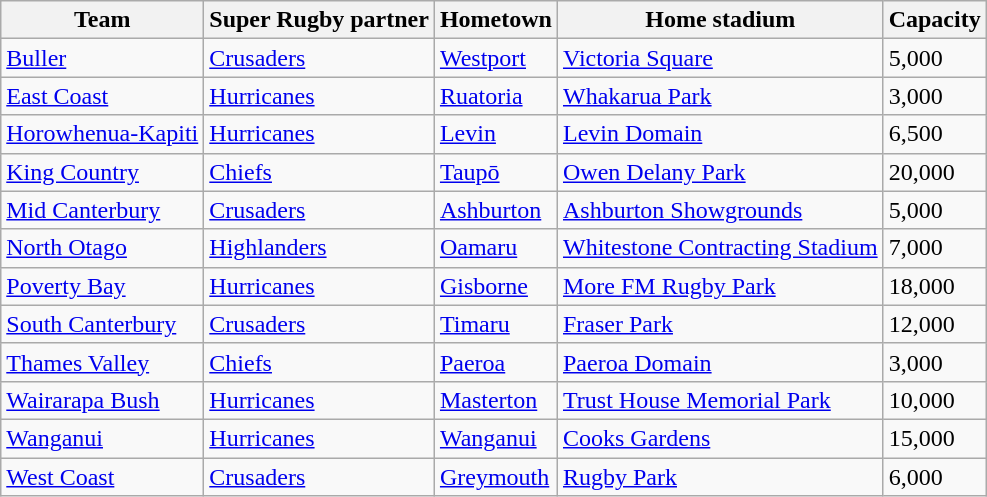<table class="wikitable sortable">
<tr>
<th>Team</th>
<th>Super Rugby partner</th>
<th>Hometown</th>
<th>Home stadium</th>
<th>Capacity</th>
</tr>
<tr>
<td><a href='#'>Buller</a></td>
<td><a href='#'>Crusaders</a></td>
<td><a href='#'>Westport</a></td>
<td><a href='#'>Victoria Square</a></td>
<td>5,000</td>
</tr>
<tr>
<td><a href='#'>East Coast</a></td>
<td><a href='#'>Hurricanes</a></td>
<td><a href='#'>Ruatoria</a></td>
<td><a href='#'>Whakarua Park</a></td>
<td>3,000</td>
</tr>
<tr>
<td><a href='#'>Horowhenua-Kapiti</a></td>
<td><a href='#'>Hurricanes</a></td>
<td><a href='#'>Levin</a></td>
<td><a href='#'>Levin Domain</a></td>
<td>6,500</td>
</tr>
<tr>
<td><a href='#'>King Country</a></td>
<td><a href='#'>Chiefs</a></td>
<td><a href='#'>Taupō</a></td>
<td><a href='#'>Owen Delany Park</a></td>
<td>20,000</td>
</tr>
<tr>
<td><a href='#'>Mid Canterbury</a></td>
<td><a href='#'>Crusaders</a></td>
<td><a href='#'>Ashburton</a></td>
<td><a href='#'>Ashburton Showgrounds</a></td>
<td>5,000</td>
</tr>
<tr>
<td><a href='#'>North Otago</a></td>
<td><a href='#'>Highlanders</a></td>
<td><a href='#'>Oamaru</a></td>
<td><a href='#'>Whitestone Contracting Stadium</a></td>
<td>7,000</td>
</tr>
<tr>
<td><a href='#'>Poverty Bay</a></td>
<td><a href='#'>Hurricanes</a></td>
<td><a href='#'>Gisborne</a></td>
<td><a href='#'>More FM Rugby Park</a></td>
<td>18,000</td>
</tr>
<tr>
<td><a href='#'>South Canterbury</a></td>
<td><a href='#'>Crusaders</a></td>
<td><a href='#'>Timaru</a></td>
<td><a href='#'>Fraser Park</a></td>
<td>12,000</td>
</tr>
<tr>
<td><a href='#'>Thames Valley</a></td>
<td><a href='#'>Chiefs</a></td>
<td><a href='#'>Paeroa</a></td>
<td><a href='#'>Paeroa Domain</a></td>
<td>3,000</td>
</tr>
<tr>
<td><a href='#'>Wairarapa Bush</a></td>
<td><a href='#'>Hurricanes</a></td>
<td><a href='#'>Masterton</a></td>
<td><a href='#'>Trust House Memorial Park</a></td>
<td>10,000</td>
</tr>
<tr>
<td><a href='#'>Wanganui</a></td>
<td><a href='#'>Hurricanes</a></td>
<td><a href='#'>Wanganui</a></td>
<td><a href='#'>Cooks Gardens</a></td>
<td>15,000</td>
</tr>
<tr>
<td><a href='#'>West Coast</a></td>
<td><a href='#'>Crusaders</a></td>
<td><a href='#'>Greymouth</a></td>
<td><a href='#'>Rugby Park</a></td>
<td>6,000</td>
</tr>
</table>
